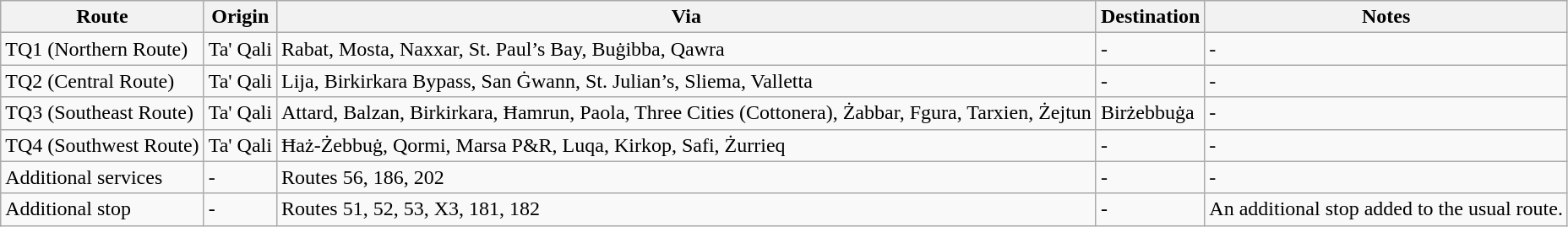<table class="wikitable sortable">
<tr>
<th>Route</th>
<th>Origin</th>
<th>Via</th>
<th>Destination</th>
<th>Notes</th>
</tr>
<tr>
<td>TQ1 (Northern Route)</td>
<td>Ta' Qali</td>
<td>Rabat, Mosta, Naxxar, St. Paul’s Bay, Buġibba, Qawra</td>
<td>-</td>
<td>-</td>
</tr>
<tr>
<td>TQ2 (Central Route)</td>
<td>Ta' Qali</td>
<td>Lija, Birkirkara Bypass, San Ġwann, St. Julian’s, Sliema, Valletta</td>
<td>-</td>
<td>-</td>
</tr>
<tr>
<td>TQ3 (Southeast Route)</td>
<td>Ta' Qali</td>
<td>Attard, Balzan, Birkirkara, Ħamrun, Paola, Three Cities (Cottonera), Żabbar, Fgura, Tarxien, Żejtun</td>
<td>Birżebbuġa</td>
<td>-</td>
</tr>
<tr>
<td>TQ4 (Southwest Route)</td>
<td>Ta' Qali</td>
<td>Ħaż-Żebbuġ, Qormi, Marsa P&R, Luqa, Kirkop, Safi, Żurrieq</td>
<td>-</td>
<td>-</td>
</tr>
<tr>
<td>Additional services</td>
<td>-</td>
<td>Routes 56, 186, 202</td>
<td>-</td>
<td>-</td>
</tr>
<tr>
<td>Additional stop</td>
<td>-</td>
<td>Routes 51, 52, 53, X3, 181, 182</td>
<td>-</td>
<td>An additional stop added to the usual route.</td>
</tr>
</table>
